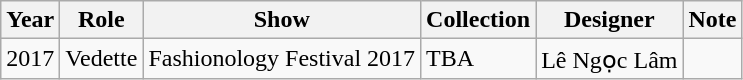<table class="wikitable">
<tr>
<th>Year</th>
<th>Role</th>
<th>Show</th>
<th>Collection</th>
<th>Designer</th>
<th>Note</th>
</tr>
<tr>
<td>2017</td>
<td>Vedette</td>
<td>Fashionology Festival 2017</td>
<td>TBA</td>
<td>Lê Ngọc Lâm</td>
<td></td>
</tr>
</table>
